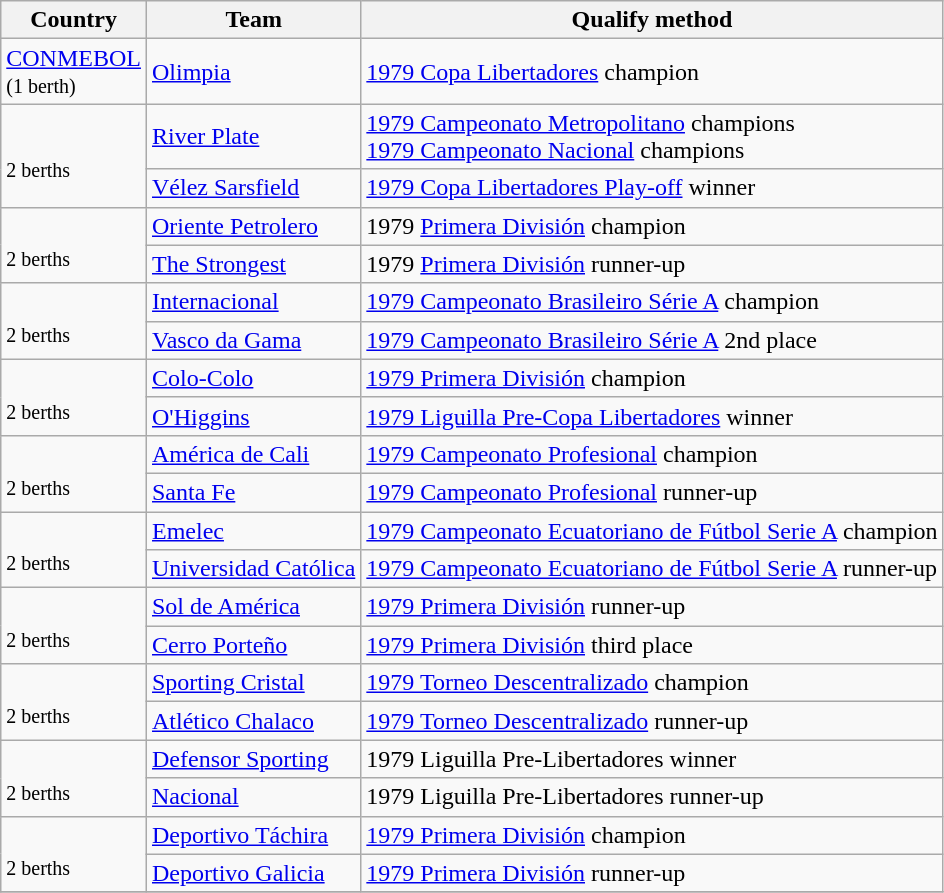<table class="wikitable">
<tr>
<th>Country</th>
<th>Team</th>
<th>Qualify method</th>
</tr>
<tr>
<td><a href='#'>CONMEBOL</a><br><small>(1 berth)</small></td>
<td><a href='#'>Olimpia</a></td>
<td><a href='#'>1979 Copa Libertadores</a> champion</td>
</tr>
<tr>
<td rowspan="2"><br><small>2 berths</small></td>
<td><a href='#'>River Plate</a></td>
<td><a href='#'>1979 Campeonato Metropolitano</a> champions<br><a href='#'>1979 Campeonato Nacional</a> champions</td>
</tr>
<tr>
<td><a href='#'>Vélez Sarsfield</a></td>
<td><a href='#'>1979 Copa Libertadores Play-off</a> winner</td>
</tr>
<tr>
<td rowspan="2"><br><small>2 berths</small></td>
<td><a href='#'>Oriente Petrolero</a></td>
<td>1979 <a href='#'>Primera División</a> champion</td>
</tr>
<tr>
<td><a href='#'>The Strongest</a></td>
<td>1979 <a href='#'>Primera División</a> runner-up</td>
</tr>
<tr>
<td rowspan="2"><br><small>2 berths</small></td>
<td><a href='#'>Internacional</a></td>
<td><a href='#'>1979 Campeonato Brasileiro Série A</a> champion</td>
</tr>
<tr>
<td><a href='#'>Vasco da Gama</a></td>
<td><a href='#'>1979 Campeonato Brasileiro Série A</a> 2nd place</td>
</tr>
<tr>
<td rowspan="2"><br><small>2 berths</small></td>
<td><a href='#'>Colo-Colo</a></td>
<td><a href='#'>1979 Primera División</a> champion</td>
</tr>
<tr>
<td><a href='#'>O'Higgins</a></td>
<td><a href='#'>1979 Liguilla Pre-Copa Libertadores</a> winner</td>
</tr>
<tr>
<td rowspan="2"><br><small>2 berths</small></td>
<td><a href='#'>América de Cali</a></td>
<td><a href='#'>1979 Campeonato Profesional</a> champion</td>
</tr>
<tr>
<td><a href='#'>Santa Fe</a></td>
<td><a href='#'>1979 Campeonato Profesional</a> runner-up</td>
</tr>
<tr>
<td rowspan="2"><br><small>2 berths</small></td>
<td><a href='#'>Emelec</a></td>
<td><a href='#'>1979 Campeonato Ecuatoriano de Fútbol Serie A</a> champion</td>
</tr>
<tr>
<td><a href='#'>Universidad Católica</a></td>
<td><a href='#'>1979 Campeonato Ecuatoriano de Fútbol Serie A</a> runner-up</td>
</tr>
<tr>
<td rowspan="2"><br><small>2 berths</small></td>
<td><a href='#'>Sol de América</a></td>
<td><a href='#'>1979 Primera División</a> runner-up</td>
</tr>
<tr>
<td><a href='#'>Cerro Porteño</a></td>
<td><a href='#'>1979 Primera División</a> third place</td>
</tr>
<tr>
<td rowspan="2"><br><small>2 berths</small></td>
<td><a href='#'>Sporting Cristal</a></td>
<td><a href='#'>1979 Torneo Descentralizado</a> champion</td>
</tr>
<tr>
<td><a href='#'>Atlético Chalaco</a></td>
<td><a href='#'>1979 Torneo Descentralizado</a> runner-up</td>
</tr>
<tr>
<td rowspan="2"><br><small>2 berths</small></td>
<td><a href='#'>Defensor Sporting</a></td>
<td>1979 Liguilla Pre-Libertadores winner</td>
</tr>
<tr>
<td><a href='#'>Nacional</a></td>
<td>1979 Liguilla Pre-Libertadores runner-up</td>
</tr>
<tr>
<td rowspan="2"><br><small>2 berths</small></td>
<td><a href='#'>Deportivo Táchira</a></td>
<td><a href='#'>1979 Primera División</a> champion</td>
</tr>
<tr>
<td><a href='#'>Deportivo Galicia</a></td>
<td><a href='#'>1979 Primera División</a> runner-up</td>
</tr>
<tr>
</tr>
</table>
